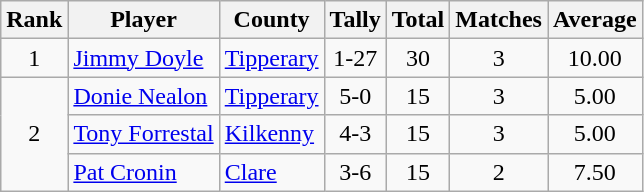<table class="wikitable">
<tr>
<th>Rank</th>
<th>Player</th>
<th>County</th>
<th>Tally</th>
<th>Total</th>
<th>Matches</th>
<th>Average</th>
</tr>
<tr>
<td rowspan=1 align=center>1</td>
<td><a href='#'>Jimmy Doyle</a></td>
<td><a href='#'>Tipperary</a></td>
<td align=center>1-27</td>
<td align=center>30</td>
<td align=center>3</td>
<td align=center>10.00</td>
</tr>
<tr>
<td rowspan=3 align=center>2</td>
<td><a href='#'>Donie Nealon</a></td>
<td><a href='#'>Tipperary</a></td>
<td align=center>5-0</td>
<td align=center>15</td>
<td align=center>3</td>
<td align=center>5.00</td>
</tr>
<tr>
<td><a href='#'>Tony Forrestal</a></td>
<td><a href='#'>Kilkenny</a></td>
<td align=center>4-3</td>
<td align=center>15</td>
<td align=center>3</td>
<td align=center>5.00</td>
</tr>
<tr>
<td><a href='#'>Pat Cronin</a></td>
<td><a href='#'>Clare</a></td>
<td align=center>3-6</td>
<td align=center>15</td>
<td align=center>2</td>
<td align=center>7.50</td>
</tr>
</table>
